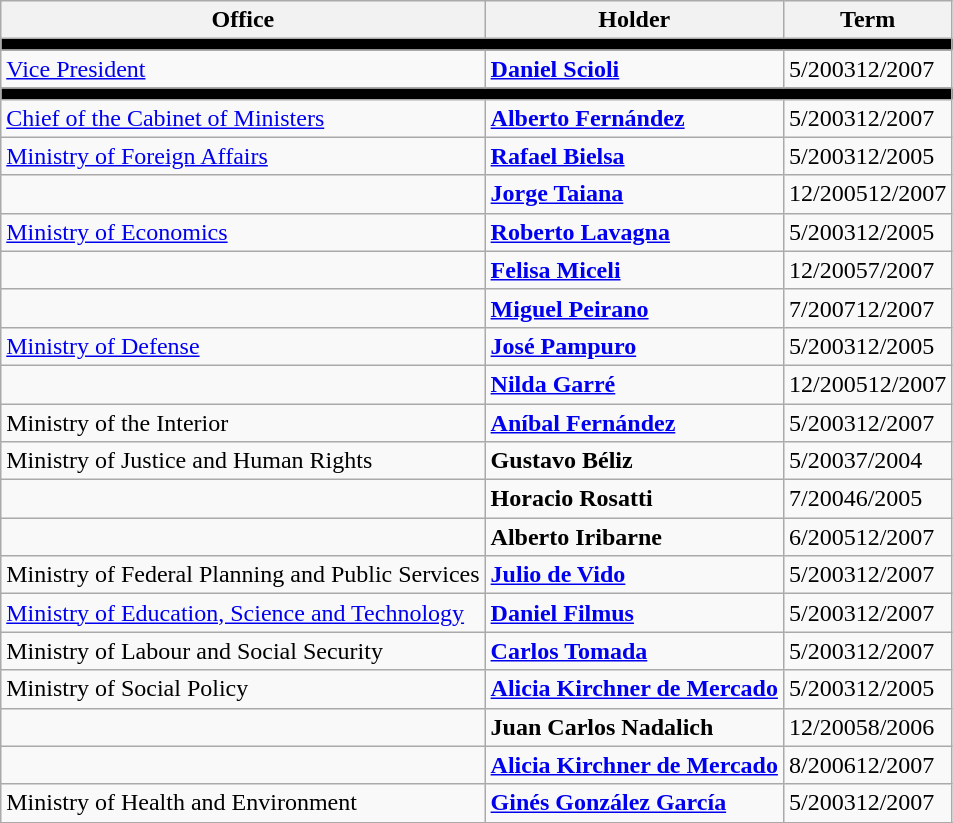<table class="wikitable">
<tr>
<th>Office</th>
<th>Holder</th>
<th>Term</th>
</tr>
<tr>
<th style="background:#000;" colspan="3"></th>
</tr>
<tr>
<td><a href='#'>Vice President</a></td>
<td><strong><a href='#'>Daniel Scioli</a></strong></td>
<td>5/200312/2007</td>
</tr>
<tr>
<th style="background:#000;" colspan="3"></th>
</tr>
<tr>
<td><a href='#'>Chief of the Cabinet of Ministers</a></td>
<td><strong><a href='#'>Alberto Fernández</a></strong></td>
<td>5/200312/2007</td>
</tr>
<tr>
<td><a href='#'>Ministry of Foreign Affairs</a></td>
<td><strong><a href='#'>Rafael Bielsa</a></strong></td>
<td>5/200312/2005</td>
</tr>
<tr>
<td></td>
<td><strong><a href='#'>Jorge Taiana</a></strong></td>
<td>12/200512/2007</td>
</tr>
<tr>
<td><a href='#'>Ministry of Economics</a></td>
<td><strong><a href='#'>Roberto Lavagna</a></strong></td>
<td>5/200312/2005</td>
</tr>
<tr>
<td></td>
<td><strong><a href='#'>Felisa Miceli</a></strong></td>
<td>12/20057/2007</td>
</tr>
<tr>
<td></td>
<td><strong><a href='#'>Miguel Peirano</a></strong></td>
<td>7/200712/2007</td>
</tr>
<tr>
<td><a href='#'>Ministry of Defense</a></td>
<td><strong><a href='#'>José Pampuro</a></strong></td>
<td>5/200312/2005</td>
</tr>
<tr>
<td></td>
<td><strong><a href='#'>Nilda Garré</a></strong></td>
<td>12/200512/2007</td>
</tr>
<tr>
<td>Ministry of the Interior</td>
<td><strong><a href='#'>Aníbal Fernández</a></strong></td>
<td>5/200312/2007</td>
</tr>
<tr>
<td>Ministry of Justice and Human Rights</td>
<td><strong>Gustavo Béliz</strong></td>
<td>5/20037/2004</td>
</tr>
<tr>
<td></td>
<td><strong>Horacio Rosatti</strong></td>
<td>7/20046/2005</td>
</tr>
<tr>
<td></td>
<td><strong>Alberto Iribarne</strong></td>
<td>6/200512/2007</td>
</tr>
<tr>
<td>Ministry of Federal Planning and Public Services</td>
<td><strong><a href='#'>Julio de Vido</a></strong></td>
<td>5/200312/2007</td>
</tr>
<tr>
<td><a href='#'>Ministry of Education, Science and Technology</a></td>
<td><strong><a href='#'>Daniel Filmus</a></strong></td>
<td>5/200312/2007</td>
</tr>
<tr>
<td>Ministry of Labour and Social Security</td>
<td><strong><a href='#'>Carlos Tomada</a></strong></td>
<td>5/200312/2007</td>
</tr>
<tr>
<td>Ministry of Social Policy</td>
<td><strong><a href='#'>Alicia Kirchner de Mercado</a></strong></td>
<td>5/200312/2005</td>
</tr>
<tr>
<td></td>
<td><strong>Juan Carlos Nadalich</strong></td>
<td>12/20058/2006</td>
</tr>
<tr>
<td></td>
<td><strong><a href='#'>Alicia Kirchner de Mercado</a></strong></td>
<td>8/200612/2007</td>
</tr>
<tr>
<td>Ministry of Health and Environment</td>
<td><strong><a href='#'>Ginés González García</a></strong></td>
<td>5/200312/2007</td>
</tr>
<tr>
</tr>
</table>
